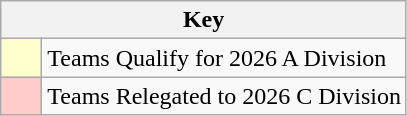<table class="wikitable" style="text-align: center;">
<tr>
<th colspan=2>Key</th>
</tr>
<tr>
<td style="background:#ffffcc; width:20px;"></td>
<td align=left>Teams Qualify for 2026 A Division</td>
</tr>
<tr>
<td style="background:#ffcccc; width:20px;"></td>
<td align=left>Teams Relegated to 2026 C Division</td>
</tr>
</table>
